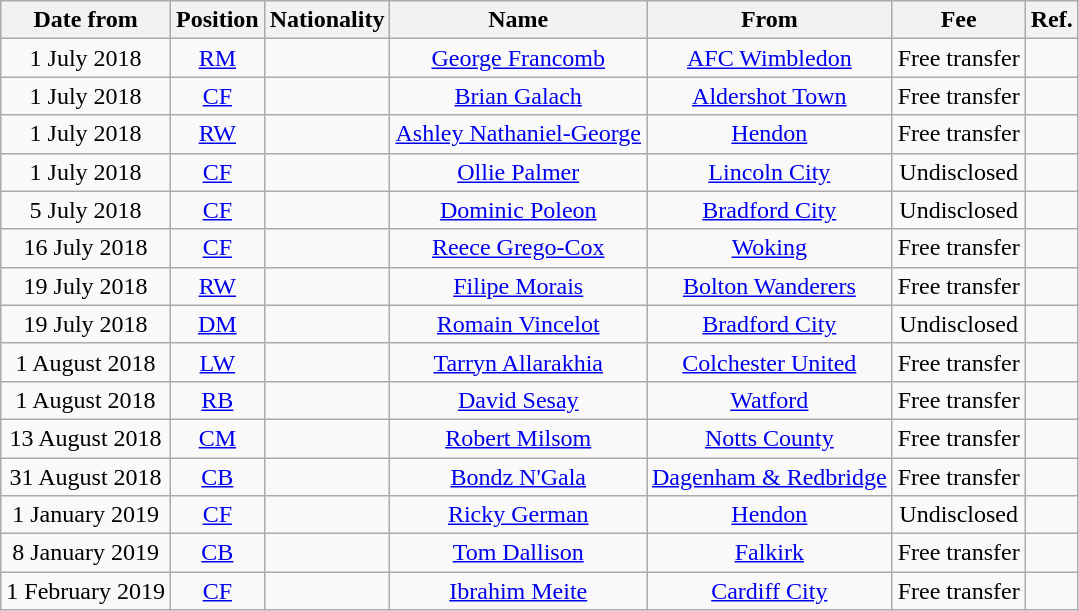<table class="wikitable" style="text-align:center;">
<tr>
<th>Date from</th>
<th>Position</th>
<th>Nationality</th>
<th>Name</th>
<th>From</th>
<th>Fee</th>
<th>Ref.</th>
</tr>
<tr>
<td>1 July 2018</td>
<td><a href='#'>RM</a></td>
<td></td>
<td><a href='#'>George Francomb</a></td>
<td><a href='#'>AFC Wimbledon</a></td>
<td>Free transfer</td>
<td></td>
</tr>
<tr>
<td>1 July 2018</td>
<td><a href='#'>CF</a></td>
<td></td>
<td><a href='#'>Brian Galach</a></td>
<td><a href='#'>Aldershot Town</a></td>
<td>Free transfer</td>
<td></td>
</tr>
<tr>
<td>1 July 2018</td>
<td><a href='#'>RW</a></td>
<td></td>
<td><a href='#'>Ashley Nathaniel-George</a></td>
<td><a href='#'>Hendon</a></td>
<td>Free transfer</td>
<td></td>
</tr>
<tr>
<td>1 July 2018</td>
<td><a href='#'>CF</a></td>
<td></td>
<td><a href='#'>Ollie Palmer</a></td>
<td><a href='#'>Lincoln City</a></td>
<td>Undisclosed</td>
<td></td>
</tr>
<tr>
<td>5 July 2018</td>
<td><a href='#'>CF</a></td>
<td></td>
<td><a href='#'>Dominic Poleon</a></td>
<td><a href='#'>Bradford City</a></td>
<td>Undisclosed</td>
<td></td>
</tr>
<tr>
<td>16 July 2018</td>
<td><a href='#'>CF</a></td>
<td></td>
<td><a href='#'>Reece Grego-Cox</a></td>
<td><a href='#'>Woking</a></td>
<td>Free transfer</td>
<td></td>
</tr>
<tr>
<td>19 July 2018</td>
<td><a href='#'>RW</a></td>
<td></td>
<td><a href='#'>Filipe Morais</a></td>
<td><a href='#'>Bolton Wanderers</a></td>
<td>Free transfer</td>
<td></td>
</tr>
<tr>
<td>19 July 2018</td>
<td><a href='#'>DM</a></td>
<td></td>
<td><a href='#'>Romain Vincelot</a></td>
<td><a href='#'>Bradford City</a></td>
<td>Undisclosed</td>
<td></td>
</tr>
<tr>
<td>1 August 2018</td>
<td><a href='#'>LW</a></td>
<td></td>
<td><a href='#'>Tarryn Allarakhia</a></td>
<td><a href='#'>Colchester United</a></td>
<td>Free transfer</td>
<td></td>
</tr>
<tr>
<td>1 August 2018</td>
<td><a href='#'>RB</a></td>
<td></td>
<td><a href='#'>David Sesay</a></td>
<td><a href='#'>Watford</a></td>
<td>Free transfer</td>
<td></td>
</tr>
<tr>
<td>13 August 2018</td>
<td><a href='#'>CM</a></td>
<td></td>
<td><a href='#'>Robert Milsom</a></td>
<td><a href='#'>Notts County</a></td>
<td>Free transfer</td>
<td></td>
</tr>
<tr>
<td>31 August 2018</td>
<td><a href='#'>CB</a></td>
<td></td>
<td><a href='#'>Bondz N'Gala</a></td>
<td><a href='#'>Dagenham & Redbridge</a></td>
<td>Free transfer</td>
<td></td>
</tr>
<tr>
<td>1 January 2019</td>
<td><a href='#'>CF</a></td>
<td></td>
<td><a href='#'>Ricky German</a></td>
<td><a href='#'>Hendon</a></td>
<td>Undisclosed</td>
<td></td>
</tr>
<tr>
<td>8 January 2019</td>
<td><a href='#'>CB</a></td>
<td></td>
<td><a href='#'>Tom Dallison</a></td>
<td> <a href='#'>Falkirk</a></td>
<td>Free transfer</td>
<td></td>
</tr>
<tr>
<td>1 February 2019</td>
<td><a href='#'>CF</a></td>
<td></td>
<td><a href='#'>Ibrahim Meite</a></td>
<td> <a href='#'>Cardiff City</a></td>
<td>Free transfer</td>
<td></td>
</tr>
</table>
